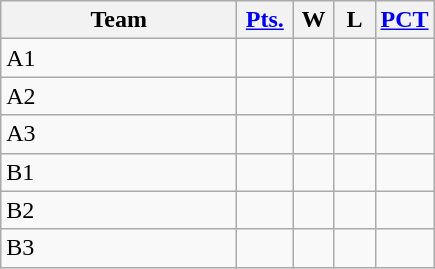<table class=wikitable>
<tr align=center>
<th width=150px>Team</th>
<th width=30px><a href='#'>Pts.</a></th>
<th width=20px>W</th>
<th width=20px>L</th>
<th><a href='#'>PCT</a></th>
</tr>
<tr align=center>
<td align=left>A1</td>
<td></td>
<td></td>
<td></td>
<td></td>
</tr>
<tr align=center>
<td align=left>A2</td>
<td></td>
<td></td>
<td></td>
<td></td>
</tr>
<tr align=center>
<td align=left>A3</td>
<td></td>
<td></td>
<td></td>
<td></td>
</tr>
<tr align=center>
<td align=left>B1</td>
<td></td>
<td></td>
<td></td>
<td></td>
</tr>
<tr align=center>
<td align=left>B2</td>
<td></td>
<td></td>
<td></td>
<td></td>
</tr>
<tr align=center>
<td align=left>B3</td>
<td></td>
<td></td>
<td></td>
<td></td>
</tr>
</table>
